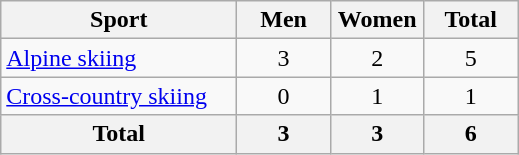<table class="wikitable sortable" style=text-align:center>
<tr>
<th width=150>Sport</th>
<th width=55>Men</th>
<th width=55>Women</th>
<th width=55>Total</th>
</tr>
<tr>
<td align=left><a href='#'>Alpine skiing</a></td>
<td>3</td>
<td>2</td>
<td>5</td>
</tr>
<tr>
<td align=left><a href='#'>Cross-country skiing</a></td>
<td>0</td>
<td>1</td>
<td>1</td>
</tr>
<tr>
<th>Total</th>
<th>3</th>
<th>3</th>
<th>6</th>
</tr>
</table>
